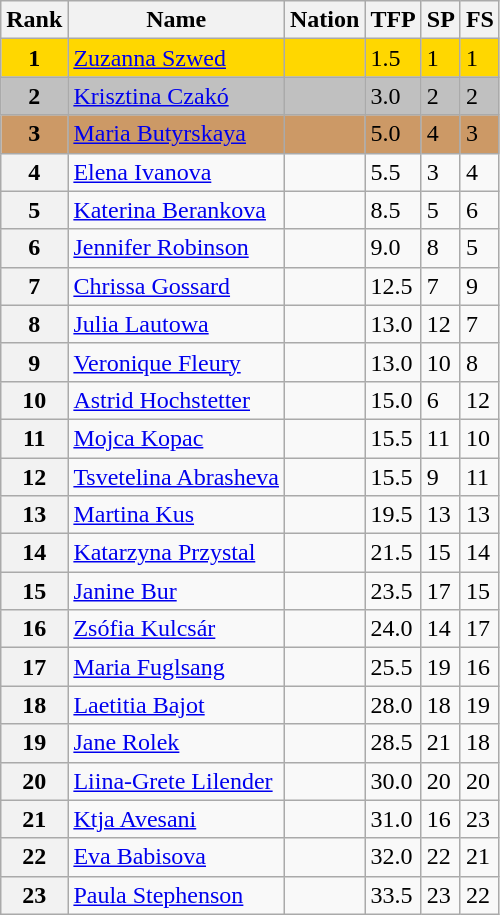<table class="wikitable">
<tr>
<th>Rank</th>
<th>Name</th>
<th>Nation</th>
<th>TFP</th>
<th>SP</th>
<th>FS</th>
</tr>
<tr bgcolor="gold">
<td align="center"><strong>1</strong></td>
<td><a href='#'>Zuzanna Szwed</a></td>
<td></td>
<td>1.5</td>
<td>1</td>
<td>1</td>
</tr>
<tr bgcolor="silver">
<td align="center"><strong>2</strong></td>
<td><a href='#'>Krisztina Czakó</a></td>
<td></td>
<td>3.0</td>
<td>2</td>
<td>2</td>
</tr>
<tr bgcolor="cc9966">
<td align="center"><strong>3</strong></td>
<td><a href='#'>Maria Butyrskaya</a></td>
<td></td>
<td>5.0</td>
<td>4</td>
<td>3</td>
</tr>
<tr>
<th>4</th>
<td><a href='#'>Elena Ivanova</a></td>
<td></td>
<td>5.5</td>
<td>3</td>
<td>4</td>
</tr>
<tr>
<th>5</th>
<td><a href='#'>Katerina Berankova</a></td>
<td></td>
<td>8.5</td>
<td>5</td>
<td>6</td>
</tr>
<tr>
<th>6</th>
<td><a href='#'>Jennifer Robinson</a></td>
<td></td>
<td>9.0</td>
<td>8</td>
<td>5</td>
</tr>
<tr>
<th>7</th>
<td><a href='#'>Chrissa Gossard</a></td>
<td></td>
<td>12.5</td>
<td>7</td>
<td>9</td>
</tr>
<tr>
<th>8</th>
<td><a href='#'>Julia Lautowa</a></td>
<td></td>
<td>13.0</td>
<td>12</td>
<td>7</td>
</tr>
<tr>
<th>9</th>
<td><a href='#'>Veronique Fleury</a></td>
<td></td>
<td>13.0</td>
<td>10</td>
<td>8</td>
</tr>
<tr>
<th>10</th>
<td><a href='#'>Astrid Hochstetter</a></td>
<td></td>
<td>15.0</td>
<td>6</td>
<td>12</td>
</tr>
<tr>
<th>11</th>
<td><a href='#'>Mojca Kopac</a></td>
<td></td>
<td>15.5</td>
<td>11</td>
<td>10</td>
</tr>
<tr>
<th>12</th>
<td><a href='#'>Tsvetelina Abrasheva</a></td>
<td></td>
<td>15.5</td>
<td>9</td>
<td>11</td>
</tr>
<tr>
<th>13</th>
<td><a href='#'>Martina Kus</a></td>
<td></td>
<td>19.5</td>
<td>13</td>
<td>13</td>
</tr>
<tr>
<th>14</th>
<td><a href='#'>Katarzyna Przystal</a></td>
<td></td>
<td>21.5</td>
<td>15</td>
<td>14</td>
</tr>
<tr>
<th>15</th>
<td><a href='#'>Janine Bur</a></td>
<td></td>
<td>23.5</td>
<td>17</td>
<td>15</td>
</tr>
<tr>
<th>16</th>
<td><a href='#'>Zsófia Kulcsár</a></td>
<td></td>
<td>24.0</td>
<td>14</td>
<td>17</td>
</tr>
<tr>
<th>17</th>
<td><a href='#'>Maria Fuglsang</a></td>
<td></td>
<td>25.5</td>
<td>19</td>
<td>16</td>
</tr>
<tr>
<th>18</th>
<td><a href='#'>Laetitia Bajot</a></td>
<td></td>
<td>28.0</td>
<td>18</td>
<td>19</td>
</tr>
<tr>
<th>19</th>
<td><a href='#'>Jane Rolek</a></td>
<td></td>
<td>28.5</td>
<td>21</td>
<td>18</td>
</tr>
<tr>
<th>20</th>
<td><a href='#'>Liina-Grete Lilender</a></td>
<td></td>
<td>30.0</td>
<td>20</td>
<td>20</td>
</tr>
<tr>
<th>21</th>
<td><a href='#'>Ktja Avesani</a></td>
<td></td>
<td>31.0</td>
<td>16</td>
<td>23</td>
</tr>
<tr>
<th>22</th>
<td><a href='#'>Eva Babisova</a></td>
<td></td>
<td>32.0</td>
<td>22</td>
<td>21</td>
</tr>
<tr>
<th>23</th>
<td><a href='#'>Paula Stephenson</a></td>
<td></td>
<td>33.5</td>
<td>23</td>
<td>22</td>
</tr>
</table>
